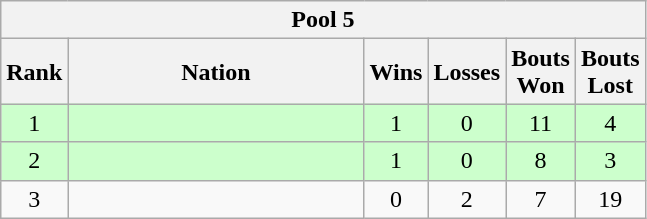<table class="wikitable" style="text-align:center">
<tr>
<th colspan=6 align=center><strong>Pool 5</strong></th>
</tr>
<tr>
<th width="20">Rank</th>
<th width="190">Nation</th>
<th width="20">Wins</th>
<th width="20">Losses</th>
<th width="20">Bouts Won</th>
<th width="20">Bouts Lost</th>
</tr>
<tr bgcolor=ccffcc>
<td>1</td>
<td align=left></td>
<td>1</td>
<td>0</td>
<td>11</td>
<td>4</td>
</tr>
<tr bgcolor=ccffcc>
<td>2</td>
<td align=left></td>
<td>1</td>
<td>0</td>
<td>8</td>
<td>3</td>
</tr>
<tr>
<td>3</td>
<td align=left></td>
<td>0</td>
<td>2</td>
<td>7</td>
<td>19</td>
</tr>
</table>
